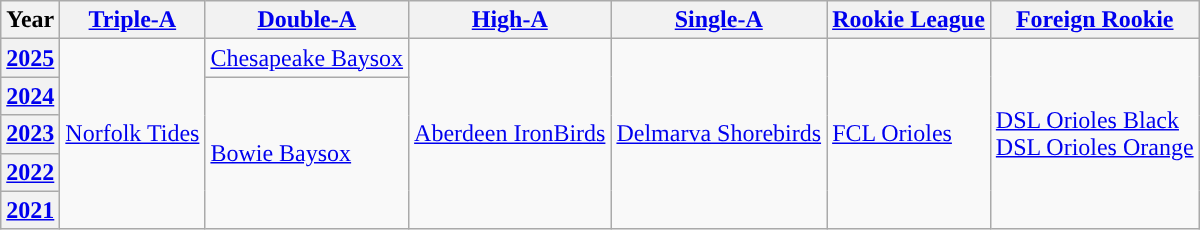<table class="wikitable">
<tr>
<th>Year</th>
<th><a href='#'><span>Triple-A</span></a></th>
<th><a href='#'><span>Double-A</span></a></th>
<th><a href='#'><span>High-A</span></a></th>
<th><a href='#'><span>Single-A</span></a></th>
<th><a href='#'><span>Rookie League</span></a></th>
<th><a href='#'><span>Foreign Rookie</span></a></th>
</tr>
<tr>
<th><a href='#'>2025</a></th>
<td rowspan=5><a href='#'>Norfolk Tides</a></td>
<td rowspan=1><a href='#'>Chesapeake Baysox</a></td>
<td rowspan=5><a href='#'>Aberdeen IronBirds</a></td>
<td rowspan=5><a href='#'>Delmarva Shorebirds</a></td>
<td rowspan=5><a href='#'>FCL Orioles</a></td>
<td rowspan=5><a href='#'>DSL Orioles Black</a><br><a href='#'>DSL Orioles Orange</a></td>
</tr>
<tr>
<th><a href='#'>2024</a></th>
<td rowspan=4><a href='#'>Bowie Baysox</a></td>
</tr>
<tr>
<th><a href='#'>2023</a></th>
</tr>
<tr>
<th><a href='#'>2022</a></th>
</tr>
<tr>
<th><a href='#'>2021</a></th>
</tr>
</table>
